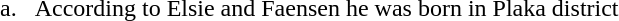<table style="margin-left:13px; line-height:150%">
<tr>
<td style="text-align:right; vertical-align:top;">a.  </td>
<td>According to Elsie and Faensen he was born in Plaka district</td>
</tr>
</table>
